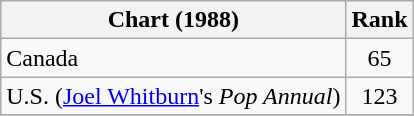<table class="wikitable">
<tr>
<th>Chart (1988)</th>
<th style="text-align:center;">Rank</th>
</tr>
<tr>
<td>Canada</td>
<td style="text-align:center;">65</td>
</tr>
<tr>
<td>U.S. (<a href='#'>Joel Whitburn</a>'s <em>Pop Annual</em>)</td>
<td style="text-align:center;">123</td>
</tr>
<tr>
</tr>
</table>
